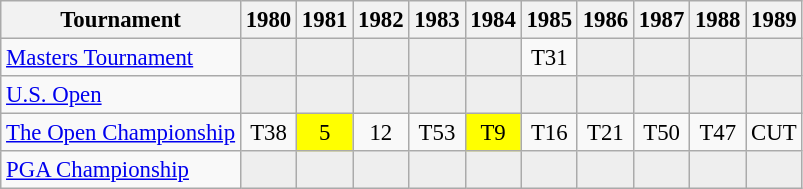<table class="wikitable" style="font-size:95%;text-align:center;">
<tr>
<th>Tournament</th>
<th>1980</th>
<th>1981</th>
<th>1982</th>
<th>1983</th>
<th>1984</th>
<th>1985</th>
<th>1986</th>
<th>1987</th>
<th>1988</th>
<th>1989</th>
</tr>
<tr>
<td align=left><a href='#'>Masters Tournament</a></td>
<td style="background:#eeeeee;"></td>
<td style="background:#eeeeee;"></td>
<td style="background:#eeeeee;"></td>
<td style="background:#eeeeee;"></td>
<td style="background:#eeeeee;"></td>
<td>T31</td>
<td style="background:#eeeeee;"></td>
<td style="background:#eeeeee;"></td>
<td style="background:#eeeeee;"></td>
<td style="background:#eeeeee;"></td>
</tr>
<tr>
<td align=left><a href='#'>U.S. Open</a></td>
<td style="background:#eeeeee;"></td>
<td style="background:#eeeeee;"></td>
<td style="background:#eeeeee;"></td>
<td style="background:#eeeeee;"></td>
<td style="background:#eeeeee;"></td>
<td style="background:#eeeeee;"></td>
<td style="background:#eeeeee;"></td>
<td style="background:#eeeeee;"></td>
<td style="background:#eeeeee;"></td>
<td style="background:#eeeeee;"></td>
</tr>
<tr>
<td align=left><a href='#'>The Open Championship</a></td>
<td>T38</td>
<td style="background:yellow;">5</td>
<td>12</td>
<td>T53</td>
<td style="background:yellow;">T9</td>
<td>T16</td>
<td>T21</td>
<td>T50</td>
<td>T47</td>
<td>CUT</td>
</tr>
<tr>
<td align=left><a href='#'>PGA Championship</a></td>
<td style="background:#eeeeee;"></td>
<td style="background:#eeeeee;"></td>
<td style="background:#eeeeee;"></td>
<td style="background:#eeeeee;"></td>
<td style="background:#eeeeee;"></td>
<td style="background:#eeeeee;"></td>
<td style="background:#eeeeee;"></td>
<td style="background:#eeeeee;"></td>
<td style="background:#eeeeee;"></td>
<td style="background:#eeeeee;"></td>
</tr>
</table>
